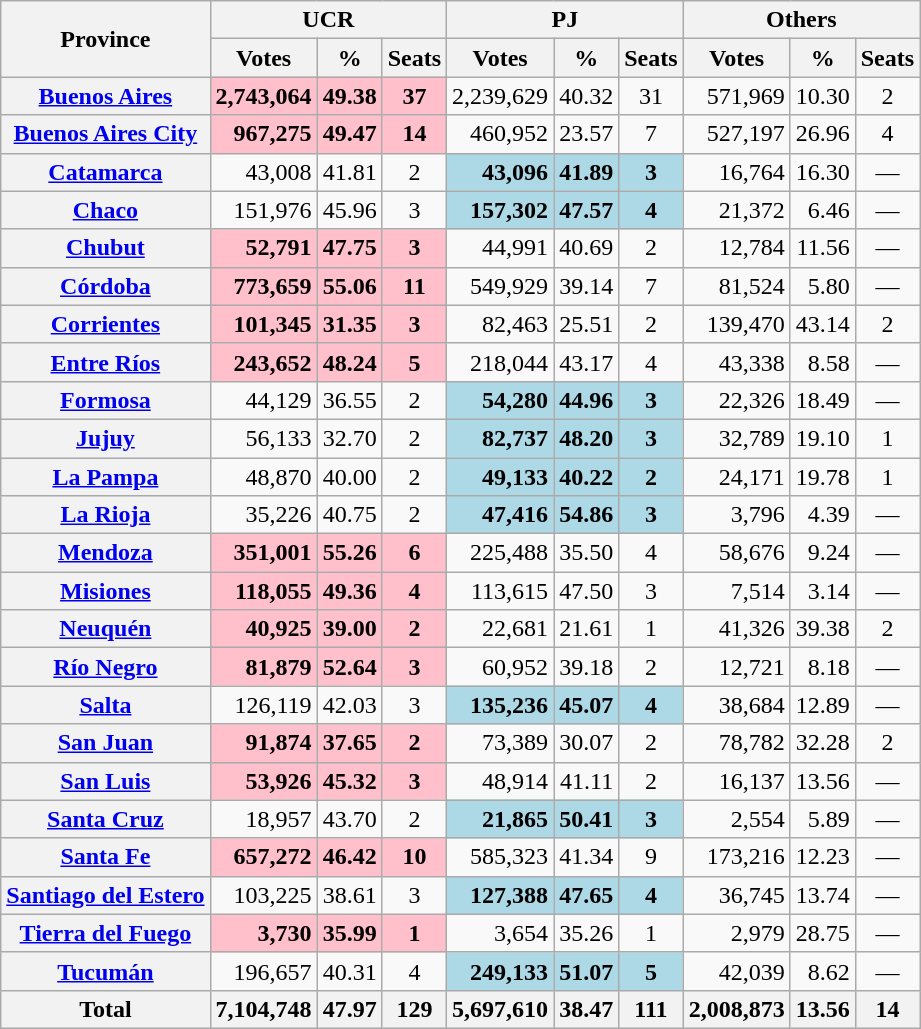<table class="wikitable sortable plainrowheaders" style="text-align:right;">
<tr>
<th rowspan=2>Province</th>
<th colspan=3>UCR</th>
<th colspan=3>PJ</th>
<th colspan=3>Others</th>
</tr>
<tr>
<th>Votes</th>
<th>%</th>
<th>Seats</th>
<th>Votes</th>
<th>%</th>
<th>Seats</th>
<th>Votes</th>
<th>%</th>
<th>Seats</th>
</tr>
<tr>
<th scope=row><a href='#'>Buenos Aires</a></th>
<td bgcolor=pink><strong>2,743,064</strong></td>
<td bgcolor=pink><strong>49.38</strong></td>
<td bgcolor=pink align=center><strong>37</strong></td>
<td>2,239,629</td>
<td>40.32</td>
<td align=center>31</td>
<td>571,969</td>
<td>10.30</td>
<td align=center>2</td>
</tr>
<tr>
<th scope=row><a href='#'>Buenos Aires City</a></th>
<td bgcolor=pink><strong>967,275</strong></td>
<td bgcolor=pink><strong>49.47</strong></td>
<td bgcolor=pink align=center><strong>14</strong></td>
<td>460,952</td>
<td>23.57</td>
<td align=center>7</td>
<td>527,197</td>
<td>26.96</td>
<td align=center>4</td>
</tr>
<tr>
<th scope=row><a href='#'>Catamarca</a></th>
<td>43,008</td>
<td>41.81</td>
<td align=center>2</td>
<td bgcolor=lightblue><strong>43,096</strong></td>
<td bgcolor=lightblue><strong>41.89</strong></td>
<td bgcolor=lightblue align=center><strong>3</strong></td>
<td>16,764</td>
<td>16.30</td>
<td align=center>—</td>
</tr>
<tr>
<th scope=row><a href='#'>Chaco</a></th>
<td>151,976</td>
<td>45.96</td>
<td align=center>3</td>
<td bgcolor=lightblue><strong>157,302</strong></td>
<td bgcolor=lightblue><strong>47.57</strong></td>
<td bgcolor=lightblue align=center><strong>4</strong></td>
<td>21,372</td>
<td>6.46</td>
<td align=center>—</td>
</tr>
<tr>
<th scope=row><a href='#'>Chubut</a></th>
<td bgcolor=pink><strong>52,791</strong></td>
<td bgcolor=pink><strong>47.75</strong></td>
<td bgcolor=pink align=center><strong>3</strong></td>
<td>44,991</td>
<td>40.69</td>
<td align=center>2</td>
<td>12,784</td>
<td>11.56</td>
<td align=center>—</td>
</tr>
<tr>
<th scope=row><a href='#'>Córdoba</a></th>
<td bgcolor=pink><strong>773,659</strong></td>
<td bgcolor=pink><strong>55.06</strong></td>
<td bgcolor=pink align=center><strong>11</strong></td>
<td>549,929</td>
<td>39.14</td>
<td align=center>7</td>
<td>81,524</td>
<td>5.80</td>
<td align=center>—</td>
</tr>
<tr>
<th scope=row><a href='#'>Corrientes</a></th>
<td bgcolor=pink><strong>101,345</strong></td>
<td bgcolor=pink><strong>31.35</strong></td>
<td bgcolor=pink align=center><strong>3</strong></td>
<td>82,463</td>
<td>25.51</td>
<td align=center>2</td>
<td>139,470</td>
<td>43.14</td>
<td align=center>2</td>
</tr>
<tr>
<th scope=row><a href='#'>Entre Ríos</a></th>
<td bgcolor=pink><strong>243,652</strong></td>
<td bgcolor=pink><strong>48.24</strong></td>
<td bgcolor=pink align=center><strong>5</strong></td>
<td>218,044</td>
<td>43.17</td>
<td align=center>4</td>
<td>43,338</td>
<td>8.58</td>
<td align=center>—</td>
</tr>
<tr>
<th scope=row><a href='#'>Formosa</a></th>
<td>44,129</td>
<td>36.55</td>
<td align=center>2</td>
<td bgcolor=lightblue><strong>54,280</strong></td>
<td bgcolor=lightblue><strong>44.96</strong></td>
<td bgcolor=lightblue align=center><strong>3</strong></td>
<td>22,326</td>
<td>18.49</td>
<td align=center>—</td>
</tr>
<tr>
<th scope=row><a href='#'>Jujuy</a></th>
<td>56,133</td>
<td>32.70</td>
<td align=center>2</td>
<td bgcolor=lightblue><strong>82,737</strong></td>
<td bgcolor=lightblue><strong>48.20</strong></td>
<td bgcolor=lightblue align=center><strong>3</strong></td>
<td>32,789</td>
<td>19.10</td>
<td align=center>1</td>
</tr>
<tr>
<th scope=row><a href='#'>La Pampa</a></th>
<td>48,870</td>
<td>40.00</td>
<td align=center>2</td>
<td bgcolor=lightblue><strong>49,133</strong></td>
<td bgcolor=lightblue><strong>40.22</strong></td>
<td bgcolor=lightblue align=center><strong>2</strong></td>
<td>24,171</td>
<td>19.78</td>
<td align=center>1</td>
</tr>
<tr>
<th scope=row><a href='#'>La Rioja</a></th>
<td>35,226</td>
<td>40.75</td>
<td align=center>2</td>
<td bgcolor=lightblue><strong>47,416</strong></td>
<td bgcolor=lightblue><strong>54.86</strong></td>
<td bgcolor=lightblue align=center><strong>3</strong></td>
<td>3,796</td>
<td>4.39</td>
<td align=center>—</td>
</tr>
<tr>
<th scope=row><a href='#'>Mendoza</a></th>
<td bgcolor=pink><strong>351,001</strong></td>
<td bgcolor=pink><strong>55.26</strong></td>
<td bgcolor=pink align=center><strong>6</strong></td>
<td>225,488</td>
<td>35.50</td>
<td align=center>4</td>
<td>58,676</td>
<td>9.24</td>
<td align=center>—</td>
</tr>
<tr>
<th scope=row><a href='#'>Misiones</a></th>
<td bgcolor=pink><strong>118,055</strong></td>
<td bgcolor=pink><strong>49.36</strong></td>
<td bgcolor=pink align=center><strong>4</strong></td>
<td>113,615</td>
<td>47.50</td>
<td align=center>3</td>
<td>7,514</td>
<td>3.14</td>
<td align=center>—</td>
</tr>
<tr>
<th scope=row><a href='#'>Neuquén</a></th>
<td bgcolor=pink><strong>40,925</strong></td>
<td bgcolor=pink><strong>39.00</strong></td>
<td bgcolor=pink align=center><strong>2</strong></td>
<td>22,681</td>
<td>21.61</td>
<td align=center>1</td>
<td>41,326</td>
<td>39.38</td>
<td align=center>2</td>
</tr>
<tr>
<th scope=row><a href='#'>Río Negro</a></th>
<td bgcolor=pink><strong>81,879</strong></td>
<td bgcolor=pink><strong>52.64</strong></td>
<td bgcolor=pink align=center><strong>3</strong></td>
<td>60,952</td>
<td>39.18</td>
<td align=center>2</td>
<td>12,721</td>
<td>8.18</td>
<td align=center>—</td>
</tr>
<tr>
<th scope=row><a href='#'>Salta</a></th>
<td>126,119</td>
<td>42.03</td>
<td align=center>3</td>
<td bgcolor=lightblue><strong>135,236</strong></td>
<td bgcolor=lightblue><strong>45.07</strong></td>
<td bgcolor=lightblue align=center><strong>4</strong></td>
<td>38,684</td>
<td>12.89</td>
<td align=center>—</td>
</tr>
<tr>
<th scope=row><a href='#'>San Juan</a></th>
<td bgcolor=pink><strong>91,874</strong></td>
<td bgcolor=pink><strong>37.65</strong></td>
<td bgcolor=pink align=center><strong>2</strong></td>
<td>73,389</td>
<td>30.07</td>
<td align=center>2</td>
<td>78,782</td>
<td>32.28</td>
<td align=center>2</td>
</tr>
<tr>
<th scope=row><a href='#'>San Luis</a></th>
<td bgcolor=pink><strong>53,926</strong></td>
<td bgcolor=pink><strong>45.32</strong></td>
<td bgcolor=pink align=center><strong>3</strong></td>
<td>48,914</td>
<td>41.11</td>
<td align=center>2</td>
<td>16,137</td>
<td>13.56</td>
<td align=center>—</td>
</tr>
<tr>
<th scope=row><a href='#'>Santa Cruz</a></th>
<td>18,957</td>
<td>43.70</td>
<td align=center>2</td>
<td bgcolor=lightblue><strong>21,865</strong></td>
<td bgcolor=lightblue><strong>50.41</strong></td>
<td bgcolor=lightblue align=center><strong>3</strong></td>
<td>2,554</td>
<td>5.89</td>
<td align=center>—</td>
</tr>
<tr>
<th scope=row><a href='#'>Santa Fe</a></th>
<td bgcolor=pink><strong>657,272</strong></td>
<td bgcolor=pink><strong>46.42</strong></td>
<td bgcolor=pink align=center><strong>10</strong></td>
<td>585,323</td>
<td>41.34</td>
<td align=center>9</td>
<td>173,216</td>
<td>12.23</td>
<td align=center>—</td>
</tr>
<tr>
<th scope=row><a href='#'>Santiago del Estero</a></th>
<td>103,225</td>
<td>38.61</td>
<td align=center>3</td>
<td bgcolor=lightblue><strong>127,388</strong></td>
<td bgcolor=lightblue><strong>47.65</strong></td>
<td bgcolor=lightblue align=center><strong>4</strong></td>
<td>36,745</td>
<td>13.74</td>
<td align=center>—</td>
</tr>
<tr>
<th scope=row><a href='#'>Tierra del Fuego</a></th>
<td bgcolor=pink><strong>3,730</strong></td>
<td bgcolor=pink><strong>35.99</strong></td>
<td bgcolor=pink align=center><strong>1</strong></td>
<td>3,654</td>
<td>35.26</td>
<td align=center>1</td>
<td>2,979</td>
<td>28.75</td>
<td align=center>—</td>
</tr>
<tr>
<th scope=row><a href='#'>Tucumán</a></th>
<td>196,657</td>
<td>40.31</td>
<td align=center>4</td>
<td bgcolor=lightblue><strong>249,133</strong></td>
<td bgcolor=lightblue><strong>51.07</strong></td>
<td bgcolor=lightblue align=center><strong>5</strong></td>
<td>42,039</td>
<td>8.62</td>
<td align=center>—</td>
</tr>
<tr>
<th>Total</th>
<th>7,104,748</th>
<th>47.97</th>
<th>129</th>
<th>5,697,610</th>
<th>38.47</th>
<th>111</th>
<th>2,008,873</th>
<th>13.56</th>
<th>14</th>
</tr>
</table>
